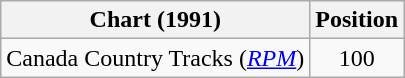<table class="wikitable sortable">
<tr>
<th scope="col">Chart (1991)</th>
<th scope="col">Position</th>
</tr>
<tr>
<td>Canada Country Tracks (<em><a href='#'>RPM</a></em>)</td>
<td align="center">100</td>
</tr>
</table>
